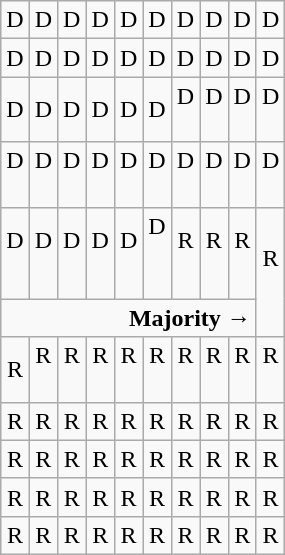<table class="wikitable"  style="text-align:center;">
<tr>
<td>D</td>
<td>D</td>
<td>D</td>
<td>D</td>
<td>D</td>
<td>D</td>
<td>D</td>
<td>D</td>
<td>D</td>
<td>D</td>
</tr>
<tr>
<td width=10% >D</td>
<td width=10% >D</td>
<td width=10% >D</td>
<td width=10% >D</td>
<td width=10% >D</td>
<td width=10% >D</td>
<td width=10% >D</td>
<td width=10% >D</td>
<td width=10% >D</td>
<td width=10% >D</td>
</tr>
<tr>
<td>D</td>
<td>D</td>
<td>D</td>
<td>D</td>
<td>D</td>
<td>D</td>
<td>D<br><br></td>
<td>D<br><br></td>
<td>D<br><br></td>
<td>D<br><br></td>
</tr>
<tr>
<td>D<br><br></td>
<td>D<br><br></td>
<td>D<br><br></td>
<td>D<br><br></td>
<td>D<br><br></td>
<td>D<br><br></td>
<td>D<br><br></td>
<td>D<br><br></td>
<td>D<br><br></td>
<td>D<br><br></td>
</tr>
<tr>
<td>D<br><br></td>
<td>D<br><br></td>
<td>D<br><br></td>
<td>D<br><br></td>
<td>D<br><br></td>
<td>D<br><br><br></td>
<td>R<br><br></td>
<td>R<br><br></td>
<td>R<br><br></td>
<td rowspan=2 >R<br><br></td>
</tr>
<tr>
<td colspan=9 style="text-align:right"><strong>Majority →</strong></td>
</tr>
<tr>
<td>R</td>
<td>R<br><br></td>
<td>R<br><br></td>
<td>R<br><br></td>
<td>R<br><br></td>
<td>R<br><br></td>
<td>R<br><br></td>
<td>R<br><br></td>
<td>R<br><br></td>
<td>R<br><br></td>
</tr>
<tr>
<td>R</td>
<td>R</td>
<td>R</td>
<td>R</td>
<td>R</td>
<td>R</td>
<td>R</td>
<td>R</td>
<td>R</td>
<td>R</td>
</tr>
<tr>
<td>R</td>
<td>R</td>
<td>R</td>
<td>R</td>
<td>R</td>
<td>R</td>
<td>R</td>
<td>R</td>
<td>R</td>
<td>R</td>
</tr>
<tr>
<td>R</td>
<td>R</td>
<td>R</td>
<td>R</td>
<td>R</td>
<td>R</td>
<td>R</td>
<td>R</td>
<td>R</td>
<td>R</td>
</tr>
<tr>
<td>R</td>
<td>R</td>
<td>R</td>
<td>R</td>
<td>R</td>
<td>R</td>
<td>R</td>
<td>R</td>
<td>R</td>
<td>R</td>
</tr>
</table>
